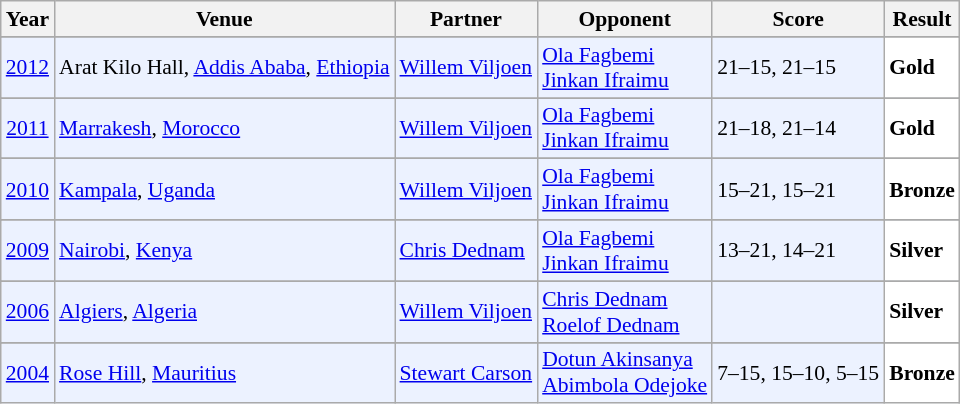<table class="sortable wikitable" style="font-size: 90%;">
<tr>
<th>Year</th>
<th>Venue</th>
<th>Partner</th>
<th>Opponent</th>
<th>Score</th>
<th>Result</th>
</tr>
<tr>
</tr>
<tr style="background:#ECF2FF">
<td align="center"><a href='#'>2012</a></td>
<td align="left">Arat Kilo Hall, <a href='#'>Addis Ababa</a>, <a href='#'>Ethiopia</a></td>
<td align="left"> <a href='#'>Willem Viljoen</a></td>
<td align="left"> <a href='#'>Ola Fagbemi</a><br> <a href='#'>Jinkan Ifraimu</a></td>
<td align="left">21–15, 21–15</td>
<td style="text-align:left; background:white"> <strong>Gold</strong></td>
</tr>
<tr>
</tr>
<tr style="background:#ECF2FF">
<td align="center"><a href='#'>2011</a></td>
<td align="left"><a href='#'>Marrakesh</a>, <a href='#'>Morocco</a></td>
<td align="left"> <a href='#'>Willem Viljoen</a></td>
<td align="left"> <a href='#'>Ola Fagbemi</a><br> <a href='#'>Jinkan Ifraimu</a></td>
<td align="left">21–18, 21–14</td>
<td style="text-align:left; background:white"> <strong>Gold</strong></td>
</tr>
<tr>
</tr>
<tr style="background:#ECF2FF">
<td align="center"><a href='#'>2010</a></td>
<td align="left"><a href='#'>Kampala</a>, <a href='#'>Uganda</a></td>
<td align="left"> <a href='#'>Willem Viljoen</a></td>
<td align="left"> <a href='#'>Ola Fagbemi</a><br> <a href='#'>Jinkan Ifraimu</a></td>
<td align="left">15–21, 15–21</td>
<td style="text-align:left; background:white"> <strong>Bronze</strong></td>
</tr>
<tr>
</tr>
<tr style="background:#ECF2FF">
<td align="center"><a href='#'>2009</a></td>
<td align="left"><a href='#'>Nairobi</a>, <a href='#'>Kenya</a></td>
<td align="left"> <a href='#'>Chris Dednam</a></td>
<td align="left"> <a href='#'>Ola Fagbemi</a><br> <a href='#'>Jinkan Ifraimu</a></td>
<td align="left">13–21, 14–21</td>
<td style="text-align:left; background:white"> <strong>Silver</strong></td>
</tr>
<tr>
</tr>
<tr style="background:#ECF2FF">
<td align="center"><a href='#'>2006</a></td>
<td align="left"><a href='#'>Algiers</a>, <a href='#'>Algeria</a></td>
<td align="left"> <a href='#'>Willem Viljoen</a></td>
<td align="left"> <a href='#'>Chris Dednam</a><br> <a href='#'>Roelof Dednam</a></td>
<td align="left"></td>
<td style="text-align:left; background:white"> <strong>Silver</strong></td>
</tr>
<tr>
</tr>
<tr style="background:#ECF2FF">
<td align="center"><a href='#'>2004</a></td>
<td align="left"><a href='#'>Rose Hill</a>, <a href='#'>Mauritius</a></td>
<td align="left"> <a href='#'>Stewart Carson</a></td>
<td align="left"> <a href='#'>Dotun Akinsanya</a><br> <a href='#'>Abimbola Odejoke</a></td>
<td align="left">7–15, 15–10, 5–15</td>
<td style="text-align:left; background:white"> <strong>Bronze</strong></td>
</tr>
</table>
